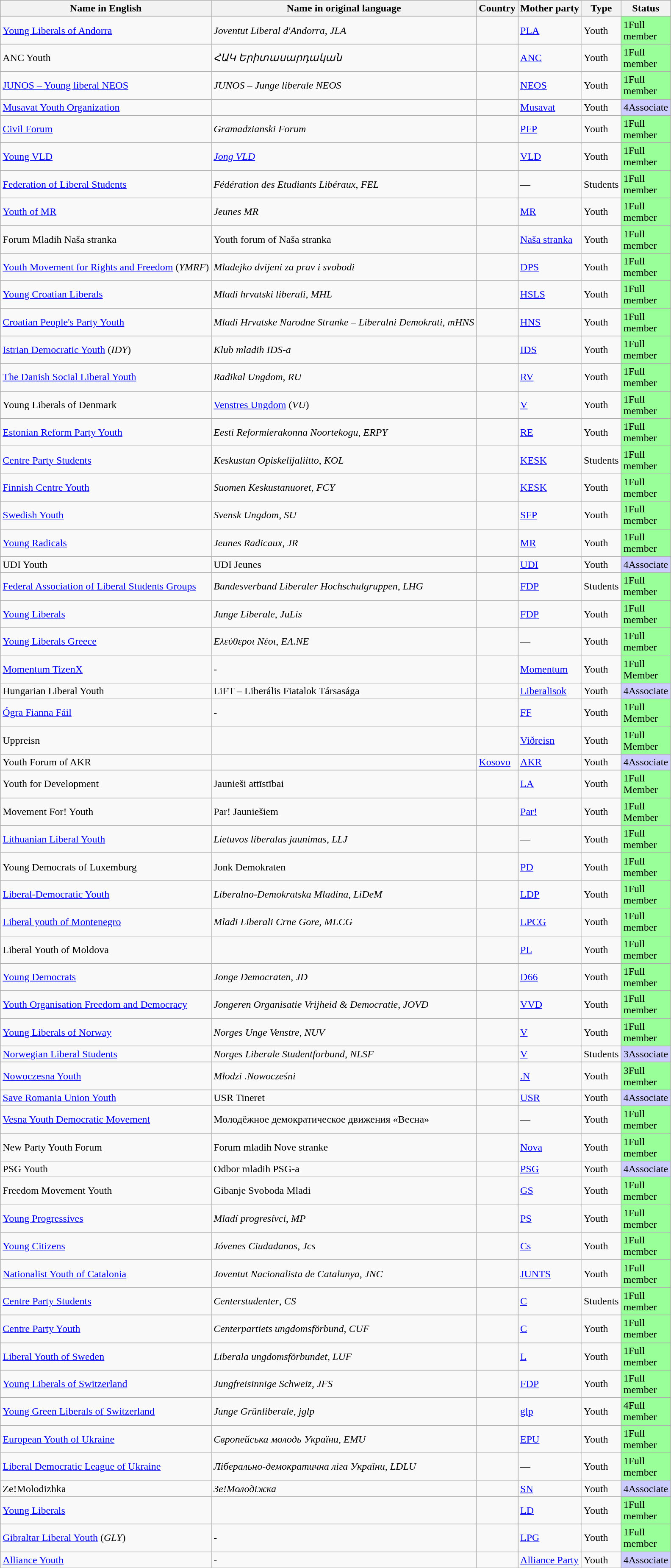<table class="wikitable sortable">
<tr>
<th>Name in English</th>
<th>Name in original language</th>
<th>Country</th>
<th>Mother party</th>
<th>Type</th>
<th style="width:65px;">Status</th>
</tr>
<tr>
<td><a href='#'>Young Liberals of Andorra</a></td>
<td><em>Joventut Liberal d'Andorra</em>, <em>JLA</em></td>
<td></td>
<td><a href='#'>PLA</a></td>
<td>Youth</td>
<td style="background:#9f9;"><span>1</span>Full member</td>
</tr>
<tr>
<td>ANC Youth</td>
<td><em>ՀԱԿ Երիտասարդական</em></td>
<td></td>
<td><a href='#'>ANC</a></td>
<td>Youth</td>
<td style="background:#9f9;"><span>1</span>Full member</td>
</tr>
<tr>
<td><a href='#'>JUNOS – Young liberal NEOS</a></td>
<td><em>JUNOS – Junge liberale NEOS</em></td>
<td></td>
<td><a href='#'>NEOS</a></td>
<td>Youth</td>
<td style="background:#9f9;"><span>1</span>Full member</td>
</tr>
<tr>
<td><a href='#'>Musavat Youth Organization</a></td>
<td></td>
<td></td>
<td><a href='#'>Musavat</a></td>
<td>Youth</td>
<td style="background:#ccf;"><span>4</span>Associate</td>
</tr>
<tr>
<td><a href='#'>Civil Forum</a></td>
<td><em>Gramadzianski Forum</em></td>
<td></td>
<td><a href='#'>PFP</a></td>
<td>Youth</td>
<td style="background:#9f9;"><span>1</span>Full member</td>
</tr>
<tr>
<td><a href='#'>Young VLD</a></td>
<td><em><a href='#'>Jong VLD</a></em></td>
<td></td>
<td><a href='#'>VLD</a></td>
<td>Youth</td>
<td style="background:#9f9;"><span>1</span>Full member</td>
</tr>
<tr>
<td><a href='#'>Federation of Liberal Students</a></td>
<td><em>Fédération des Etudiants Libéraux</em>, <em>FEL</em></td>
<td></td>
<td>—</td>
<td>Students</td>
<td style="background:#9f9;"><span>1</span>Full member</td>
</tr>
<tr>
<td><a href='#'>Youth of MR</a></td>
<td><em>Jeunes MR</em></td>
<td></td>
<td><a href='#'>MR</a></td>
<td>Youth</td>
<td style="background:#9f9;"><span>1</span>Full member</td>
</tr>
<tr>
<td>Forum Mladih Naša stranka</td>
<td>Youth forum of Naša stranka</td>
<td></td>
<td><a href='#'>Naša stranka</a></td>
<td>Youth</td>
<td style="background:#9f9;"><span>1</span>Full member</td>
</tr>
<tr>
<td><a href='#'>Youth Movement for Rights and Freedom</a> (<em>YMRF</em>)</td>
<td><em>Mladejko dvijeni za prav i svobodi</em></td>
<td></td>
<td><a href='#'>DPS</a></td>
<td>Youth</td>
<td style="background:#9f9;"><span>1</span>Full member</td>
</tr>
<tr>
<td><a href='#'>Young Croatian Liberals</a></td>
<td><em>Mladi hrvatski liberali, MHL</em></td>
<td></td>
<td><a href='#'>HSLS</a></td>
<td>Youth</td>
<td style="background:#9f9;"><span>1</span>Full member</td>
</tr>
<tr>
<td><a href='#'>Croatian People's Party Youth</a></td>
<td><em>Mladi Hrvatske Narodne Stranke – Liberalni Demokrati, mHNS</em></td>
<td></td>
<td><a href='#'>HNS</a></td>
<td>Youth</td>
<td style="background:#9f9;"><span>1</span>Full member</td>
</tr>
<tr>
<td><a href='#'>Istrian Democratic Youth</a> (<em>IDY</em>)</td>
<td><em>Klub mladih IDS-a</em></td>
<td></td>
<td><a href='#'>IDS</a></td>
<td>Youth</td>
<td style="background:#9f9;"><span>1</span>Full member</td>
</tr>
<tr>
<td><a href='#'>The Danish Social Liberal Youth</a></td>
<td><em>Radikal Ungdom</em>, <em>RU</em></td>
<td></td>
<td><a href='#'>RV</a></td>
<td>Youth</td>
<td style="background:#9f9;"><span>1</span>Full member</td>
</tr>
<tr>
<td>Young Liberals of Denmark</td>
<td><a href='#'>Venstres Ungdom</a> (<em>VU</em>)</td>
<td></td>
<td><a href='#'>V</a></td>
<td>Youth</td>
<td style="background:#9f9;"><span>1</span>Full member</td>
</tr>
<tr>
<td><a href='#'>Estonian Reform Party Youth</a></td>
<td><em>Eesti Reformierakonna Noortekogu</em>, <em>ERPY</em></td>
<td></td>
<td><a href='#'>RE</a></td>
<td>Youth</td>
<td style="background:#9f9;"><span>1</span>Full member</td>
</tr>
<tr>
<td><a href='#'>Centre Party Students</a></td>
<td><em>Keskustan Opiskelijaliitto</em>, <em>KOL</em></td>
<td></td>
<td><a href='#'>KESK</a></td>
<td>Students</td>
<td style="background:#9f9;"><span>1</span>Full member</td>
</tr>
<tr>
<td><a href='#'>Finnish Centre Youth</a></td>
<td><em>Suomen Keskustanuoret</em>, <em>FCY</em></td>
<td></td>
<td><a href='#'>KESK</a></td>
<td>Youth</td>
<td style="background:#9f9;"><span>1</span>Full member</td>
</tr>
<tr>
<td><a href='#'>Swedish Youth</a></td>
<td><em>Svensk Ungdom</em>, <em>SU</em></td>
<td></td>
<td><a href='#'>SFP</a></td>
<td>Youth</td>
<td style="background:#9f9;"><span>1</span>Full member</td>
</tr>
<tr>
<td><a href='#'>Young Radicals</a></td>
<td><em>Jeunes Radicaux</em>, <em>JR</em></td>
<td></td>
<td><a href='#'>MR</a></td>
<td>Youth</td>
<td style="background:#9f9;"><span>1</span>Full member</td>
</tr>
<tr>
<td>UDI Youth</td>
<td>UDI Jeunes</td>
<td></td>
<td><a href='#'>UDI</a></td>
<td>Youth</td>
<td style="background:#ccf;"><span>4</span>Associate</td>
</tr>
<tr>
<td><a href='#'>Federal Association of Liberal Students Groups</a></td>
<td><em>Bundesverband Liberaler Hochschulgruppen</em>, <em>LHG</em></td>
<td></td>
<td><a href='#'>FDP</a></td>
<td>Students</td>
<td style="background:#9f9;"><span>1</span>Full member</td>
</tr>
<tr>
<td><a href='#'>Young Liberals</a></td>
<td><em>Junge Liberale</em>, <em>JuLis</em></td>
<td></td>
<td><a href='#'>FDP</a></td>
<td>Youth</td>
<td style="background:#9f9;"><span>1</span>Full member</td>
</tr>
<tr>
<td><a href='#'>Young Liberals Greece</a></td>
<td><em>Ελεύθεροι Νέοι</em>, <em>ΕΛ.ΝΕ</em></td>
<td></td>
<td>—</td>
<td>Youth</td>
<td style="background:#9f9;"><span>1</span>Full member</td>
</tr>
<tr>
<td><a href='#'>Momentum TizenX</a></td>
<td>-</td>
<td></td>
<td><a href='#'>Momentum</a></td>
<td>Youth</td>
<td style="background:#9f9;"><span>1</span>Full Member</td>
</tr>
<tr>
<td>Hungarian Liberal Youth</td>
<td>LiFT – Liberális Fiatalok Társasága</td>
<td></td>
<td><a href='#'>Liberalisok</a></td>
<td>Youth</td>
<td style="background:#ccf;"><span>4</span>Associate</td>
</tr>
<tr>
<td><a href='#'>Ógra Fianna Fáil</a></td>
<td>-</td>
<td></td>
<td><a href='#'>FF</a></td>
<td>Youth</td>
<td style="background:#9f9;"><span>1</span>Full Member</td>
</tr>
<tr>
<td>Uppreisn</td>
<td></td>
<td></td>
<td><a href='#'>Viðreisn</a></td>
<td>Youth</td>
<td style="background:#9f9;"><span>1</span>Full Member</td>
</tr>
<tr>
<td>Youth Forum of AKR</td>
<td></td>
<td> <a href='#'>Kosovo</a></td>
<td><a href='#'>AKR</a></td>
<td>Youth</td>
<td style="background:#ccf;"><span>4</span>Associate</td>
</tr>
<tr>
<td>Youth for Development</td>
<td>Jaunieši attīstībai</td>
<td></td>
<td><a href='#'>LA</a></td>
<td>Youth</td>
<td style="background:#9f9;"><span>1</span>Full Member</td>
</tr>
<tr>
<td>Movement For! Youth</td>
<td>Par! Jauniešiem</td>
<td></td>
<td><a href='#'>Par!</a></td>
<td>Youth</td>
<td style="background:#9f9;"><span>1</span>Full Member</td>
</tr>
<tr>
<td><a href='#'>Lithuanian Liberal Youth</a></td>
<td><em>Lietuvos liberalus jaunimas</em>, <em>LLJ</em></td>
<td></td>
<td>—</td>
<td>Youth</td>
<td style="background:#9f9;"><span>1</span>Full member</td>
</tr>
<tr>
<td>Young Democrats of Luxemburg</td>
<td>Jonk Demokraten</td>
<td></td>
<td><a href='#'>PD</a></td>
<td>Youth</td>
<td style="background:#9f9;"><span>1</span>Full member</td>
</tr>
<tr>
<td><a href='#'>Liberal-Democratic Youth</a></td>
<td><em>Liberalno-Demokratska Mladina</em>, <em>LiDeM</em></td>
<td></td>
<td><a href='#'>LDP</a></td>
<td>Youth</td>
<td style="background:#9f9;"><span>1</span>Full member</td>
</tr>
<tr>
<td><a href='#'>Liberal youth of Montenegro</a></td>
<td><em>Mladi Liberali Crne Gore</em>, <em>MLCG</em></td>
<td></td>
<td><a href='#'>LPCG</a></td>
<td>Youth</td>
<td style="background:#9f9;"><span>1</span>Full member</td>
</tr>
<tr>
<td>Liberal Youth of Moldova</td>
<td></td>
<td></td>
<td><a href='#'>PL</a></td>
<td>Youth</td>
<td style="background:#9f9;"><span>1</span>Full member</td>
</tr>
<tr>
<td><a href='#'>Young Democrats</a></td>
<td><em>Jonge Democraten</em>, <em>JD</em></td>
<td></td>
<td><a href='#'>D66</a></td>
<td>Youth</td>
<td style="background:#9f9;"><span>1</span>Full member</td>
</tr>
<tr>
<td><a href='#'>Youth Organisation Freedom and Democracy</a></td>
<td><em>Jongeren Organisatie Vrijheid & Democratie</em>, <em>JOVD</em></td>
<td></td>
<td><a href='#'>VVD</a></td>
<td>Youth</td>
<td style="background:#9f9;"><span>1</span>Full member</td>
</tr>
<tr>
<td><a href='#'>Young Liberals of Norway</a></td>
<td><em>Norges Unge Venstre</em>, <em>NUV</em></td>
<td></td>
<td><a href='#'>V</a></td>
<td>Youth</td>
<td style="background:#9f9;"><span>1</span>Full member</td>
</tr>
<tr>
<td><a href='#'>Norwegian Liberal Students</a></td>
<td><em>Norges Liberale Studentforbund</em>, <em>NLSF</em></td>
<td></td>
<td><a href='#'>V</a></td>
<td>Students</td>
<td style="background:#ccf;"><span>3</span>Associate</td>
</tr>
<tr>
<td><a href='#'>Nowoczesna Youth</a></td>
<td><em>Młodzi .Nowocześni</em></td>
<td></td>
<td><a href='#'>.N</a></td>
<td>Youth</td>
<td style="background:#9f9;"><span>3</span>Full member</td>
</tr>
<tr>
<td><a href='#'>Save Romania Union Youth</a></td>
<td>USR Tineret</td>
<td></td>
<td><a href='#'>USR</a></td>
<td>Youth</td>
<td style="background:#ccf;"><span>4</span>Associate</td>
</tr>
<tr>
<td><a href='#'>Vesna Youth Democratic Movement</a></td>
<td>Молодёжное демократическое движения «Весна»</td>
<td></td>
<td>—</td>
<td>Youth</td>
<td style="background:#9f9;"><span>1</span>Full member</td>
</tr>
<tr>
<td>New Party Youth Forum</td>
<td>Forum mladih Nove stranke</td>
<td></td>
<td><a href='#'>Nova</a></td>
<td>Youth</td>
<td style="background:#9f9;"><span>1</span>Full member</td>
</tr>
<tr>
<td>PSG Youth</td>
<td>Odbor mladih PSG-a</td>
<td></td>
<td><a href='#'>PSG</a></td>
<td>Youth</td>
<td style="background:#ccf;"><span>4</span>Associate</td>
</tr>
<tr>
<td>Freedom Movement Youth</td>
<td>Gibanje Svoboda Mladi</td>
<td></td>
<td><a href='#'>GS</a></td>
<td>Youth</td>
<td style="background:#9f9;"><span>1</span>Full member</td>
</tr>
<tr>
<td><a href='#'>Young Progressives</a></td>
<td><em>Mladí progresívci</em>, <em>MP</em></td>
<td></td>
<td><a href='#'>PS</a></td>
<td>Youth</td>
<td style="background:#9f9;"><span>1</span>Full member</td>
</tr>
<tr>
<td><a href='#'>Young Citizens</a></td>
<td><em>Jóvenes Ciudadanos</em>, <em>Jcs</em></td>
<td></td>
<td><a href='#'>Cs</a></td>
<td>Youth</td>
<td style="background:#9f9;"><span>1</span>Full member</td>
</tr>
<tr>
<td><a href='#'>Nationalist Youth of Catalonia</a></td>
<td><em>Joventut Nacionalista de Catalunya</em>, <em>JNC</em></td>
<td></td>
<td><a href='#'>JUNTS</a></td>
<td>Youth</td>
<td style="background:#9f9;"><span>1</span>Full member</td>
</tr>
<tr>
<td><a href='#'>Centre Party Students</a></td>
<td><em>Centerstudenter</em>, <em>CS</em></td>
<td></td>
<td><a href='#'>C</a></td>
<td>Students</td>
<td style="background:#9f9;"><span>1</span>Full member</td>
</tr>
<tr>
<td><a href='#'>Centre Party Youth</a></td>
<td><em>Centerpartiets ungdomsförbund</em>, <em>CUF</em></td>
<td></td>
<td><a href='#'>C</a></td>
<td>Youth</td>
<td style="background:#9f9;"><span>1</span>Full member</td>
</tr>
<tr>
<td><a href='#'>Liberal Youth of Sweden</a></td>
<td><em>Liberala ungdomsförbundet</em>, <em>LUF</em></td>
<td></td>
<td><a href='#'>L</a></td>
<td>Youth</td>
<td style="background:#9f9;"><span>1</span>Full member</td>
</tr>
<tr>
<td><a href='#'>Young Liberals of Switzerland</a></td>
<td><em>Jungfreisinnige Schweiz</em>, <em>JFS</em></td>
<td></td>
<td><a href='#'>FDP</a></td>
<td>Youth</td>
<td style="background:#9f9;"><span>1</span>Full member</td>
</tr>
<tr>
<td><a href='#'>Young Green Liberals of Switzerland</a></td>
<td><em>Junge Grünliberale</em>, <em>jglp</em></td>
<td></td>
<td><a href='#'>glp</a></td>
<td>Youth</td>
<td style="background:#9f9;"><span>4</span>Full member</td>
</tr>
<tr>
<td><a href='#'>European Youth of Ukraine</a></td>
<td><em>Європейська молодь України, EMU</em></td>
<td></td>
<td><a href='#'>EPU</a></td>
<td>Youth</td>
<td style="background:#9f9;"><span>1</span>Full member</td>
</tr>
<tr>
<td><a href='#'>Liberal Democratic League of Ukraine</a></td>
<td><em>Ліберально-демократична ліга України, LDLU</em></td>
<td></td>
<td>—</td>
<td>Youth</td>
<td style="background:#9f9;"><span>1</span>Full member</td>
</tr>
<tr>
<td>Ze!Molodizhka</td>
<td><em>Зе!Молодіжка</em></td>
<td></td>
<td><a href='#'>SN</a></td>
<td>Youth</td>
<td style="background:#ccf;"><span>4</span>Associate</td>
</tr>
<tr>
<td><a href='#'>Young Liberals</a></td>
<td></td>
<td></td>
<td><a href='#'>LD</a></td>
<td>Youth</td>
<td style="background:#9f9;"><span>1</span>Full member</td>
</tr>
<tr>
<td><a href='#'>Gibraltar Liberal Youth</a> (<em>GLY</em>)</td>
<td>-</td>
<td></td>
<td><a href='#'>LPG</a></td>
<td>Youth</td>
<td style="background:#9f9;"><span>1</span>Full member</td>
</tr>
<tr>
<td><a href='#'>Alliance Youth</a></td>
<td>-</td>
<td></td>
<td><a href='#'>Alliance Party</a></td>
<td>Youth</td>
<td style="background:#ccf;"><span>4</span>Associate</td>
</tr>
</table>
